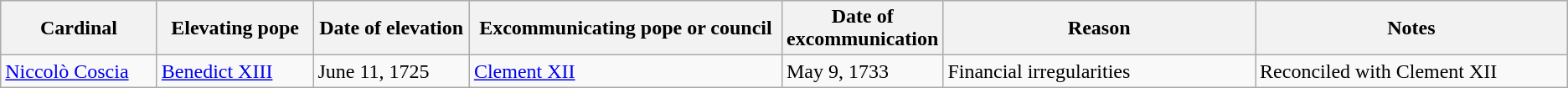<table class=wikitable>
<tr>
<th width="10%">Cardinal</th>
<th width="10%">Elevating pope</th>
<th width="10%">Date of elevation</th>
<th width="20%">Excommunicating pope or council</th>
<th width="10%">Date of excommunication</th>
<th width="20%">Reason</th>
<th width="20%">Notes</th>
</tr>
<tr>
<td><a href='#'>Niccolò Coscia</a></td>
<td><a href='#'>Benedict XIII</a></td>
<td>June 11, 1725</td>
<td><a href='#'>Clement XII</a></td>
<td>May 9, 1733</td>
<td>Financial irregularities</td>
<td>Reconciled with Clement XII</td>
</tr>
</table>
